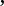<table>
<tr>
<td></td>
<td></td>
</tr>
<tr>
<td></td>
<td>,</td>
</tr>
</table>
